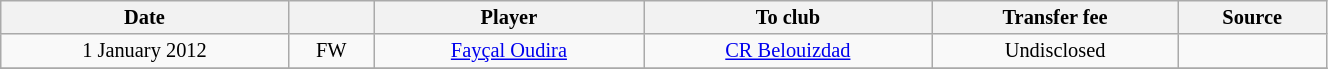<table class="wikitable sortable" style="width:70%; text-align:center; font-size:85%; text-align:centre;">
<tr>
<th>Date</th>
<th></th>
<th>Player</th>
<th>To club</th>
<th>Transfer fee</th>
<th>Source</th>
</tr>
<tr>
<td>1 January 2012</td>
<td>FW</td>
<td> <a href='#'>Fayçal Oudira</a></td>
<td><a href='#'>CR Belouizdad</a></td>
<td>Undisclosed</td>
<td></td>
</tr>
<tr>
</tr>
</table>
